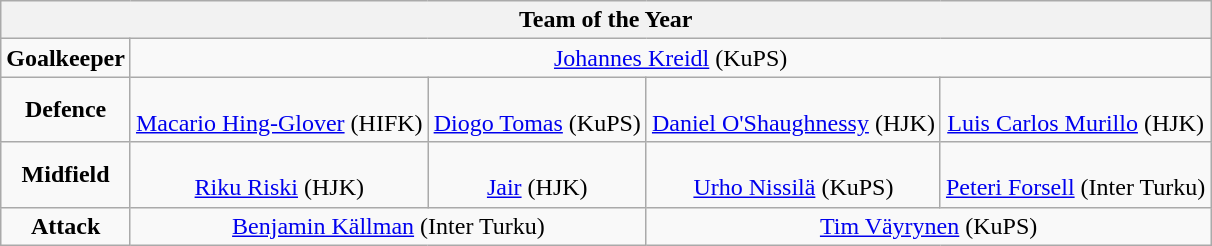<table class="wikitable" style="text-align:center">
<tr>
<th colspan="13">Team of the Year</th>
</tr>
<tr>
<td><strong>Goalkeeper</strong></td>
<td colspan="4"> <a href='#'>Johannes Kreidl</a> (KuPS)</td>
</tr>
<tr>
<td><strong>Defence</strong></td>
<td lowspan="1"><br><a href='#'>Macario Hing-Glover</a> (HIFK)</td>
<td lowspan="1"><br><a href='#'>Diogo Tomas</a> (KuPS)</td>
<td><br><a href='#'>Daniel O'Shaughnessy</a> (HJK)</td>
<td><br><a href='#'>Luis Carlos Murillo</a> (HJK)</td>
</tr>
<tr>
<td><strong>Midfield</strong></td>
<td><br><a href='#'>Riku Riski</a> (HJK)</td>
<td lowspan="1"><br>
<a href='#'>Jair</a> (HJK)</td>
<td lowspan="1"><br><a href='#'>Urho Nissilä</a> (KuPS)</td>
<td lowspan="1"><br><a href='#'>Peteri Forsell</a> (Inter Turku)</td>
</tr>
<tr>
<td><strong>Attack</strong></td>
<td colspan="2.5"> <a href='#'>Benjamin Källman</a> (Inter Turku)</td>
<td colspan="2.5"> <a href='#'>Tim Väyrynen</a> (KuPS)</td>
</tr>
</table>
